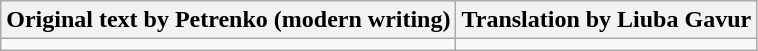<table class="wikitable">
<tr>
<th>Original text by Petrenko (modern writing)</th>
<th>Translation by Liuba Gavur</th>
</tr>
<tr>
<td valign="top"></td>
<td valign="top"></td>
</tr>
</table>
